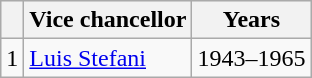<table class="wikitable">
<tr style="background:#eee;">
<th></th>
<th>Vice chancellor</th>
<th>Years</th>
</tr>
<tr>
<td>1</td>
<td><a href='#'>Luis Stefani</a></td>
<td>1943–1965</td>
</tr>
</table>
